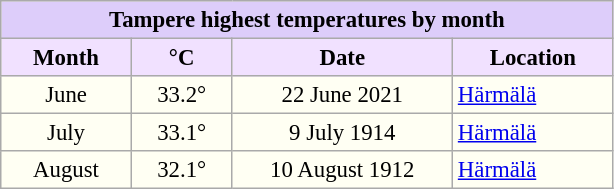<table class="wikitable" style="font-size:95%; text-align:center; background:#FFFFF3">
<tr>
<td style="background:#ddcdfa; width:20px;" colspan="4"><strong>Tampere highest temperatures by month</strong></td>
</tr>
<tr>
<th style="width:80px; background:#f1e1ff;">Month</th>
<th style="width:60px; background:#f1e1ff;">°C</th>
<th style="width:140px; background:#f1e1ff;">Date</th>
<th style="width:100px; background:#f1e1ff;">Location</th>
</tr>
<tr>
<td>June</td>
<td>33.2°</td>
<td>22 June 2021</td>
<td align=left><a href='#'>Härmälä</a></td>
</tr>
<tr>
<td>July</td>
<td>33.1°</td>
<td>9 July 1914</td>
<td align=left><a href='#'>Härmälä</a></td>
</tr>
<tr>
<td>August</td>
<td>32.1°</td>
<td>10 August 1912</td>
<td align=left><a href='#'>Härmälä</a></td>
</tr>
</table>
